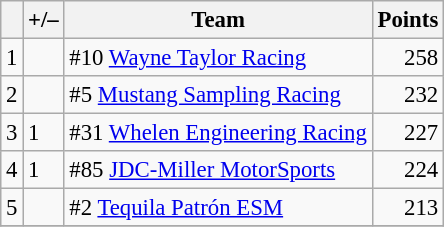<table class="wikitable" style="font-size: 95%;">
<tr>
<th scope="col"></th>
<th scope="col">+/–</th>
<th scope="col">Team</th>
<th scope="col">Points</th>
</tr>
<tr>
<td align=center>1</td>
<td align="left"></td>
<td> #10 <a href='#'>Wayne Taylor Racing</a></td>
<td align=right>258</td>
</tr>
<tr>
<td align=center>2</td>
<td align="left"></td>
<td> #5 <a href='#'>Mustang Sampling Racing</a></td>
<td align=right>232</td>
</tr>
<tr>
<td align=center>3</td>
<td align="left"> 1</td>
<td> #31 <a href='#'>Whelen Engineering Racing</a></td>
<td align=right>227</td>
</tr>
<tr>
<td align=center>4</td>
<td align="left"> 1</td>
<td> #85 <a href='#'>JDC-Miller MotorSports</a></td>
<td align=right>224</td>
</tr>
<tr>
<td align=center>5</td>
<td align="left"></td>
<td>  #2 <a href='#'>Tequila Patrón ESM</a></td>
<td align=right>213</td>
</tr>
<tr>
</tr>
</table>
